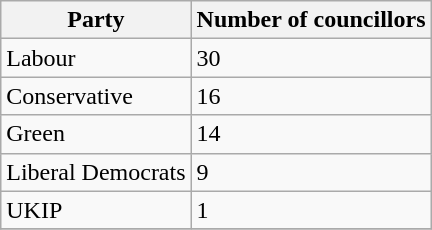<table class="wikitable">
<tr>
<th>Party</th>
<th>Number of councillors</th>
</tr>
<tr>
<td>Labour</td>
<td>30</td>
</tr>
<tr>
<td>Conservative</td>
<td>16</td>
</tr>
<tr>
<td>Green</td>
<td>14</td>
</tr>
<tr>
<td>Liberal Democrats</td>
<td>9</td>
</tr>
<tr>
<td>UKIP</td>
<td>1</td>
</tr>
<tr>
</tr>
</table>
